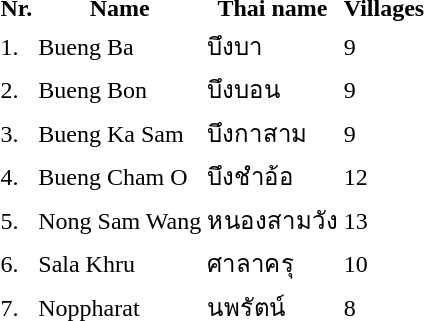<table>
<tr>
<th>Nr.</th>
<th>Name</th>
<th>Thai name</th>
<th>Villages</th>
<th></th>
</tr>
<tr>
<td>1.</td>
<td>Bueng Ba</td>
<td>บึงบา</td>
<td>9</td>
<td></td>
</tr>
<tr>
<td>2.</td>
<td>Bueng Bon</td>
<td>บึงบอน</td>
<td>9</td>
<td></td>
</tr>
<tr>
<td>3.</td>
<td>Bueng Ka Sam</td>
<td>บึงกาสาม</td>
<td>9</td>
<td></td>
</tr>
<tr>
<td>4.</td>
<td>Bueng Cham O</td>
<td>บึงชำอ้อ</td>
<td>12</td>
<td></td>
</tr>
<tr>
<td>5.</td>
<td>Nong Sam Wang</td>
<td>หนองสามวัง</td>
<td>13</td>
<td></td>
</tr>
<tr>
<td>6.</td>
<td>Sala Khru</td>
<td>ศาลาครุ</td>
<td>10</td>
<td></td>
</tr>
<tr>
<td>7.</td>
<td>Noppharat</td>
<td>นพรัตน์</td>
<td>8</td>
<td></td>
</tr>
</table>
